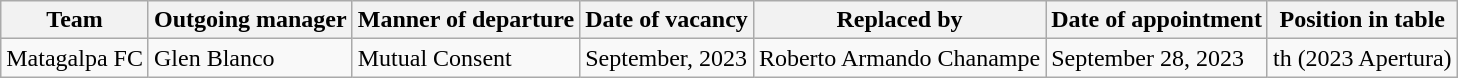<table class="wikitable">
<tr>
<th>Team</th>
<th>Outgoing manager</th>
<th>Manner of departure</th>
<th>Date of vacancy</th>
<th>Replaced by</th>
<th>Date of appointment</th>
<th>Position in table</th>
</tr>
<tr>
<td>Matagalpa FC</td>
<td> Glen Blanco</td>
<td>Mutual Consent</td>
<td>September, 2023</td>
<td> Roberto Armando Chanampe</td>
<td>September 28, 2023</td>
<td>th (2023 Apertura)</td>
</tr>
</table>
